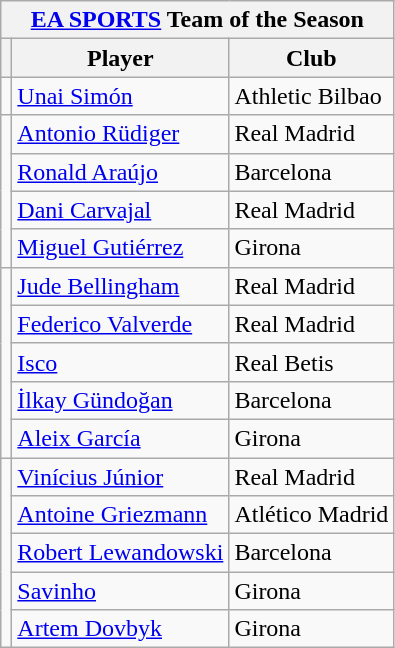<table class="wikitable" style="text-align:center">
<tr>
<th colspan="3"><a href='#'>EA SPORTS</a> Team of the Season</th>
</tr>
<tr>
<th></th>
<th>Player</th>
<th>Club</th>
</tr>
<tr>
<td></td>
<td align=left> <a href='#'>Unai Simón</a></td>
<td align=left>Athletic Bilbao</td>
</tr>
<tr>
<td rowspan=4></td>
<td align=left> <a href='#'>Antonio Rüdiger</a></td>
<td align=left>Real Madrid</td>
</tr>
<tr>
<td align=left> <a href='#'>Ronald Araújo</a></td>
<td align=left>Barcelona</td>
</tr>
<tr>
<td align=left> <a href='#'>Dani Carvajal</a></td>
<td align=left>Real Madrid</td>
</tr>
<tr>
<td align=left> <a href='#'>Miguel Gutiérrez</a></td>
<td align=left>Girona</td>
</tr>
<tr>
<td rowspan=5></td>
<td align=left> <a href='#'>Jude Bellingham</a></td>
<td align=left>Real Madrid</td>
</tr>
<tr>
<td align=left> <a href='#'>Federico Valverde</a></td>
<td align=left>Real Madrid</td>
</tr>
<tr>
<td align=left> <a href='#'>Isco</a></td>
<td align=left>Real Betis</td>
</tr>
<tr>
<td align=left> <a href='#'>İlkay Gündoğan</a></td>
<td align=left>Barcelona</td>
</tr>
<tr>
<td align=left> <a href='#'>Aleix García</a></td>
<td align=left>Girona</td>
</tr>
<tr>
<td rowspan=5></td>
<td align=left> <a href='#'>Vinícius Júnior</a></td>
<td align=left>Real Madrid</td>
</tr>
<tr>
<td align=left> <a href='#'>Antoine Griezmann</a></td>
<td align=left>Atlético Madrid</td>
</tr>
<tr>
<td align=left> <a href='#'>Robert Lewandowski</a></td>
<td align=left>Barcelona</td>
</tr>
<tr>
<td align=left> <a href='#'>Savinho</a></td>
<td align=left>Girona</td>
</tr>
<tr>
<td align=left> <a href='#'>Artem Dovbyk</a></td>
<td align=left>Girona</td>
</tr>
</table>
